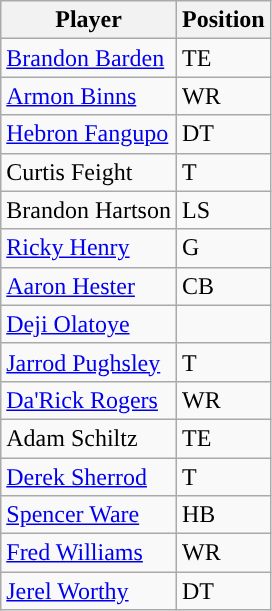<table class="wikitable sortable">
<tr>
<th>Player</th>
<th>Position</th>
</tr>
<tr>
<td><a href='#'>Brandon Barden</a></td>
<td>TE</td>
</tr>
<tr>
<td><a href='#'>Armon Binns</a></td>
<td>WR</td>
</tr>
<tr>
<td><a href='#'>Hebron Fangupo</a></td>
<td>DT</td>
</tr>
<tr>
<td>Curtis Feight</td>
<td>T</td>
</tr>
<tr>
<td>Brandon Hartson</td>
<td>LS</td>
</tr>
<tr>
<td><a href='#'>Ricky Henry</a></td>
<td>G</td>
</tr>
<tr>
<td><a href='#'>Aaron Hester</a></td>
<td>CB</td>
</tr>
<tr>
<td><a href='#'>Deji Olatoye</a></td>
<td></td>
</tr>
<tr>
<td><a href='#'>Jarrod Pughsley</a></td>
<td>T</td>
</tr>
<tr>
<td><a href='#'>Da'Rick Rogers</a></td>
<td>WR</td>
</tr>
<tr>
<td>Adam Schiltz</td>
<td>TE</td>
</tr>
<tr>
<td><a href='#'>Derek Sherrod</a></td>
<td>T</td>
</tr>
<tr>
<td><a href='#'>Spencer Ware</a></td>
<td>HB</td>
</tr>
<tr>
<td><a href='#'>Fred Williams</a></td>
<td>WR</td>
</tr>
<tr>
<td><a href='#'>Jerel Worthy</a></td>
<td>DT</td>
</tr>
</table>
